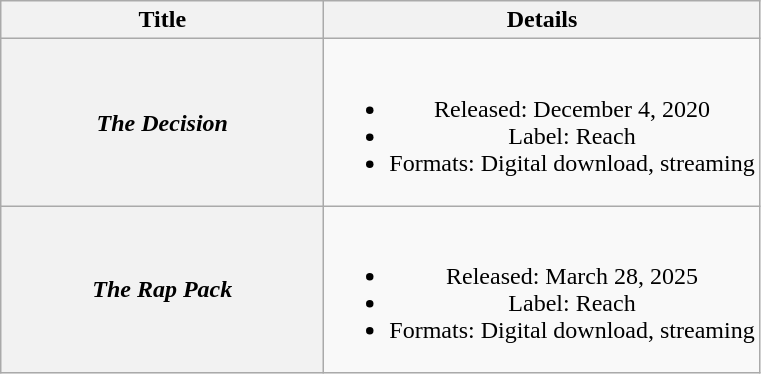<table class="wikitable plainrowheaders" style="text-align:center">
<tr>
<th scope="col" style="width:13em">Title</th>
<th scope="col">Details</th>
</tr>
<tr>
<th scope="row"><em>The Decision</em></th>
<td><br><ul><li>Released: December 4, 2020</li><li>Label: Reach</li><li>Formats: Digital download, streaming</li></ul></td>
</tr>
<tr>
<th scope="row"><em>The Rap Pack</em></th>
<td><br><ul><li>Released: March 28, 2025</li><li>Label: Reach</li><li>Formats: Digital download, streaming</li></ul></td>
</tr>
</table>
